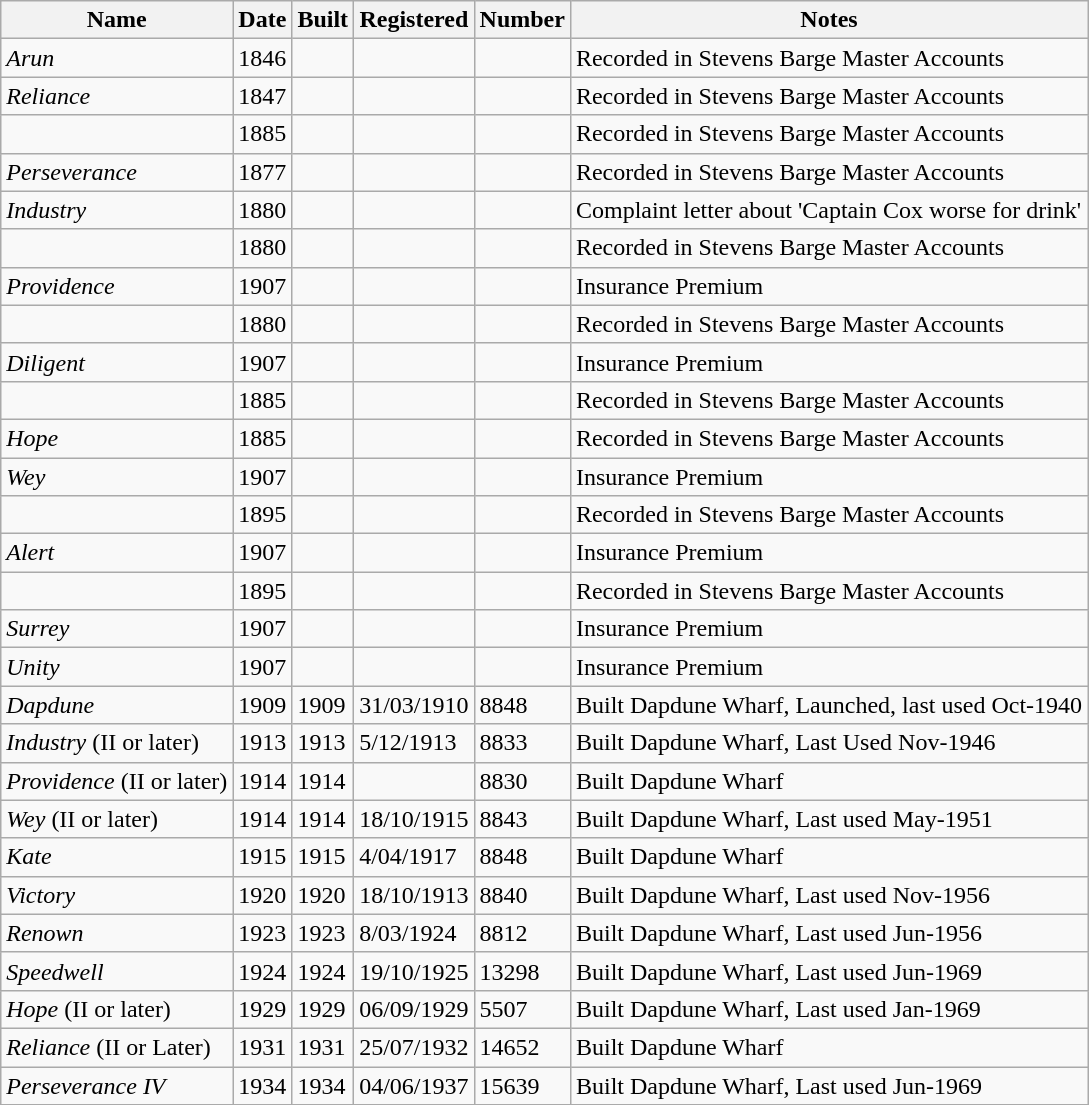<table class="wikitable">
<tr>
<th>Name</th>
<th>Date</th>
<th>Built</th>
<th>Registered</th>
<th>Number</th>
<th>Notes</th>
</tr>
<tr>
<td><em>Arun</em></td>
<td>1846</td>
<td></td>
<td></td>
<td></td>
<td>Recorded in Stevens Barge Master Accounts</td>
</tr>
<tr>
<td><em>Reliance</em></td>
<td>1847</td>
<td></td>
<td></td>
<td></td>
<td>Recorded in Stevens Barge Master Accounts</td>
</tr>
<tr>
<td></td>
<td>1885</td>
<td></td>
<td></td>
<td></td>
<td>Recorded in Stevens Barge Master Accounts</td>
</tr>
<tr>
<td><em>Perseverance</em></td>
<td>1877</td>
<td></td>
<td></td>
<td></td>
<td>Recorded in Stevens Barge Master Accounts</td>
</tr>
<tr>
<td><em>Industry</em></td>
<td>1880</td>
<td></td>
<td></td>
<td></td>
<td>Complaint letter about 'Captain Cox worse for drink'</td>
</tr>
<tr>
<td></td>
<td>1880</td>
<td></td>
<td></td>
<td></td>
<td>Recorded in Stevens Barge Master Accounts</td>
</tr>
<tr>
<td><em>Providence</em></td>
<td>1907</td>
<td></td>
<td></td>
<td></td>
<td>Insurance Premium</td>
</tr>
<tr>
<td></td>
<td>1880</td>
<td></td>
<td></td>
<td></td>
<td>Recorded in Stevens Barge Master Accounts</td>
</tr>
<tr>
<td><em>Diligent</em></td>
<td>1907</td>
<td></td>
<td></td>
<td></td>
<td>Insurance Premium</td>
</tr>
<tr>
<td></td>
<td>1885</td>
<td></td>
<td></td>
<td></td>
<td>Recorded in Stevens Barge Master Accounts</td>
</tr>
<tr>
<td><em>Hope</em></td>
<td>1885</td>
<td></td>
<td></td>
<td></td>
<td>Recorded in Stevens Barge Master Accounts</td>
</tr>
<tr>
<td><em>Wey</em></td>
<td>1907</td>
<td></td>
<td></td>
<td></td>
<td>Insurance Premium</td>
</tr>
<tr>
<td></td>
<td>1895</td>
<td></td>
<td></td>
<td></td>
<td>Recorded in Stevens Barge Master Accounts</td>
</tr>
<tr>
<td><em>Alert</em></td>
<td>1907</td>
<td></td>
<td></td>
<td></td>
<td>Insurance Premium</td>
</tr>
<tr>
<td></td>
<td>1895</td>
<td></td>
<td></td>
<td></td>
<td>Recorded in Stevens Barge Master Accounts</td>
</tr>
<tr>
<td><em>Surrey</em></td>
<td>1907</td>
<td></td>
<td></td>
<td></td>
<td>Insurance Premium</td>
</tr>
<tr>
<td><em>Unity</em></td>
<td>1907</td>
<td></td>
<td></td>
<td></td>
<td>Insurance Premium</td>
</tr>
<tr>
<td><em>Dapdune</em></td>
<td>1909</td>
<td>1909</td>
<td>31/03/1910</td>
<td>8848</td>
<td>Built Dapdune Wharf, Launched, last used Oct-1940</td>
</tr>
<tr>
<td><em>Industry</em> (II or later)</td>
<td>1913</td>
<td>1913</td>
<td>5/12/1913</td>
<td>8833</td>
<td>Built Dapdune Wharf, Last Used Nov-1946</td>
</tr>
<tr>
<td><em>Providence</em> (II or later)</td>
<td>1914</td>
<td>1914</td>
<td></td>
<td>8830</td>
<td>Built Dapdune Wharf</td>
</tr>
<tr>
<td><em>Wey</em> (II or later)</td>
<td>1914</td>
<td>1914</td>
<td>18/10/1915</td>
<td>8843</td>
<td>Built Dapdune Wharf, Last used May-1951</td>
</tr>
<tr>
<td><em>Kate</em></td>
<td>1915</td>
<td>1915</td>
<td>4/04/1917</td>
<td>8848</td>
<td>Built Dapdune Wharf</td>
</tr>
<tr>
<td><em>Victory</em></td>
<td>1920</td>
<td>1920</td>
<td>18/10/1913</td>
<td>8840</td>
<td>Built Dapdune Wharf, Last used Nov-1956</td>
</tr>
<tr>
<td><em>Renown</em></td>
<td>1923</td>
<td>1923</td>
<td>8/03/1924</td>
<td>8812</td>
<td>Built Dapdune Wharf, Last used Jun-1956</td>
</tr>
<tr>
<td><em>Speedwell</em></td>
<td>1924</td>
<td>1924</td>
<td>19/10/1925</td>
<td>13298</td>
<td>Built Dapdune Wharf, Last used Jun-1969</td>
</tr>
<tr>
<td><em>Hope</em> (II or later)</td>
<td>1929</td>
<td>1929</td>
<td>06/09/1929</td>
<td>5507</td>
<td>Built Dapdune Wharf,  Last used Jan-1969</td>
</tr>
<tr>
<td><em>Reliance</em> (II or Later)</td>
<td>1931</td>
<td>1931</td>
<td>25/07/1932</td>
<td>14652</td>
<td>Built Dapdune Wharf</td>
</tr>
<tr>
<td><em>Perseverance IV</em></td>
<td>1934</td>
<td>1934</td>
<td>04/06/1937</td>
<td>15639</td>
<td>Built Dapdune Wharf, Last used Jun-1969</td>
</tr>
<tr>
</tr>
</table>
